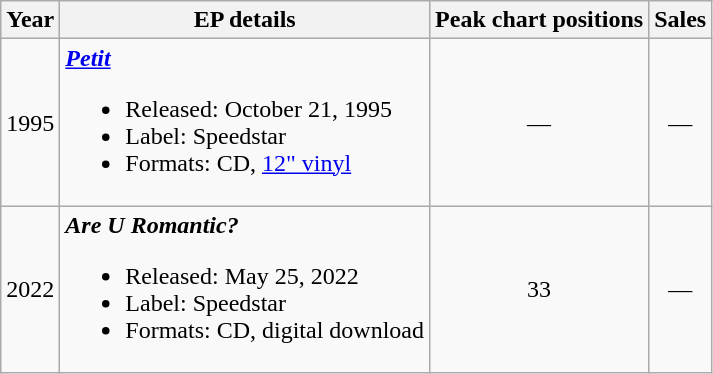<table class="wikitable">
<tr>
<th>Year</th>
<th>EP details</th>
<th>Peak chart positions</th>
<th>Sales</th>
</tr>
<tr>
<td align="center">1995</td>
<td><strong><em><a href='#'>Petit</a></em></strong><br><ul><li>Released: October 21, 1995</li><li>Label: Speedstar</li><li>Formats: CD, <a href='#'>12" vinyl</a></li></ul></td>
<td align="center">—</td>
<td align="center">—</td>
</tr>
<tr>
<td align="center">2022</td>
<td><strong><em>Are U Romantic?</em></strong><br><ul><li>Released: May 25, 2022</li><li>Label: Speedstar</li><li>Formats: CD, digital download</li></ul></td>
<td align="center">33</td>
<td align="center">—</td>
</tr>
</table>
